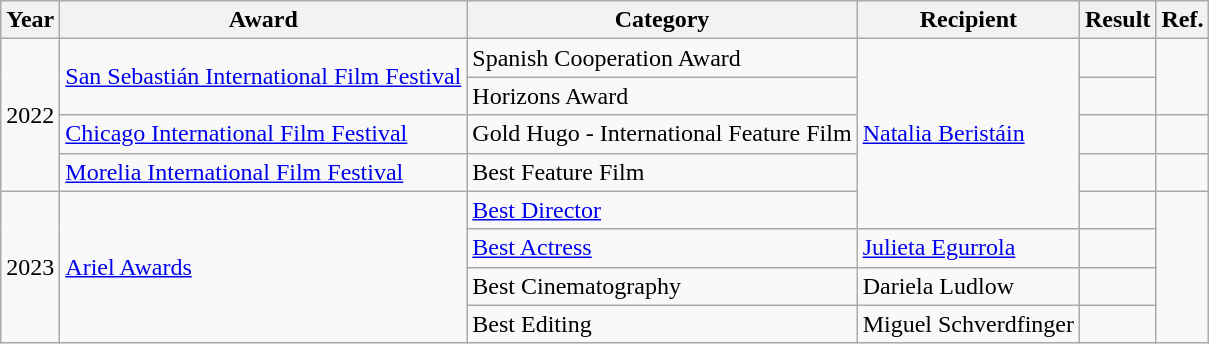<table class="wikitable">
<tr>
<th>Year</th>
<th>Award</th>
<th>Category</th>
<th>Recipient</th>
<th>Result</th>
<th>Ref.</th>
</tr>
<tr>
<td rowspan="4">2022</td>
<td rowspan="2"><a href='#'>San Sebastián International Film Festival</a></td>
<td>Spanish Cooperation Award</td>
<td rowspan="5"><a href='#'>Natalia Beristáin</a></td>
<td></td>
<td rowspan="2"></td>
</tr>
<tr>
<td>Horizons Award</td>
<td></td>
</tr>
<tr>
<td><a href='#'>Chicago International Film Festival</a></td>
<td>Gold Hugo - International Feature Film</td>
<td></td>
<td></td>
</tr>
<tr>
<td><a href='#'>Morelia International Film Festival</a></td>
<td>Best Feature Film</td>
<td></td>
<td></td>
</tr>
<tr>
<td rowspan="4">2023</td>
<td rowspan="4"><a href='#'>Ariel Awards</a></td>
<td><a href='#'>Best Director</a></td>
<td></td>
<td rowspan="4"></td>
</tr>
<tr>
<td><a href='#'>Best Actress</a></td>
<td><a href='#'>Julieta Egurrola</a></td>
<td></td>
</tr>
<tr>
<td>Best Cinematography</td>
<td>Dariela Ludlow</td>
<td></td>
</tr>
<tr>
<td>Best Editing</td>
<td>Miguel Schverdfinger</td>
<td></td>
</tr>
</table>
